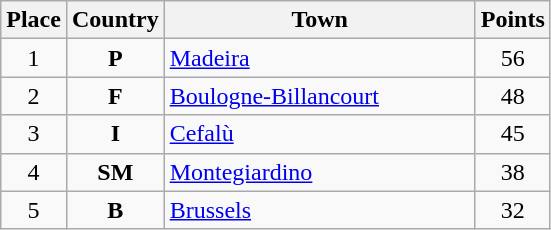<table class="wikitable" style="text-align;">
<tr>
<th width="25">Place</th>
<th width="25">Country</th>
<th width="200">Town</th>
<th width="25">Points</th>
</tr>
<tr>
<td align="center">1</td>
<td align="center"><strong>P</strong></td>
<td align="left"><a href='#'>Madeira</a></td>
<td align="center">56</td>
</tr>
<tr>
<td align="center">2</td>
<td align="center"><strong>F</strong></td>
<td align="left"><a href='#'>Boulogne-Billancourt</a></td>
<td align="center">48</td>
</tr>
<tr>
<td align="center">3</td>
<td align="center"><strong>I</strong></td>
<td align="left"><a href='#'>Cefalù</a></td>
<td align="center">45</td>
</tr>
<tr>
<td align="center">4</td>
<td align="center"><strong>SM</strong></td>
<td align="left"><a href='#'>Montegiardino</a></td>
<td align="center">38</td>
</tr>
<tr>
<td align="center">5</td>
<td align="center"><strong>B</strong></td>
<td align="left"><a href='#'>Brussels</a></td>
<td align="center">32</td>
</tr>
</table>
